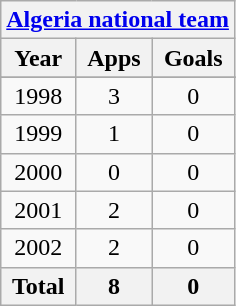<table class="wikitable" style="text-align:center">
<tr>
<th colspan=3><a href='#'>Algeria national team</a></th>
</tr>
<tr>
<th>Year</th>
<th>Apps</th>
<th>Goals</th>
</tr>
<tr>
</tr>
<tr>
<td>1998</td>
<td>3</td>
<td>0</td>
</tr>
<tr>
<td>1999</td>
<td>1</td>
<td>0</td>
</tr>
<tr>
<td>2000</td>
<td>0</td>
<td>0</td>
</tr>
<tr>
<td>2001</td>
<td>2</td>
<td>0</td>
</tr>
<tr>
<td>2002</td>
<td>2</td>
<td>0</td>
</tr>
<tr>
<th>Total</th>
<th>8</th>
<th>0</th>
</tr>
</table>
